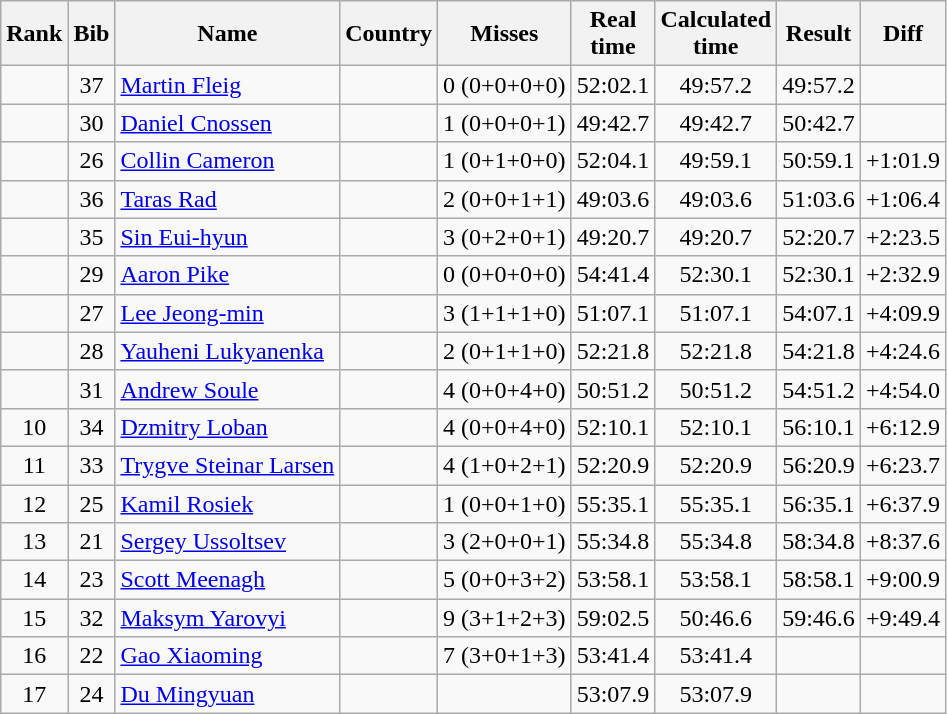<table class="wikitable sortable" style="text-align:center">
<tr>
<th>Rank</th>
<th>Bib</th>
<th>Name</th>
<th>Country</th>
<th>Misses</th>
<th>Real<br>time</th>
<th>Calculated<br>time</th>
<th>Result</th>
<th>Diff</th>
</tr>
<tr>
<td></td>
<td>37</td>
<td align="left"><a href='#'>Martin Fleig</a></td>
<td align="left"></td>
<td>0 (0+0+0+0)</td>
<td>52:02.1</td>
<td>49:57.2</td>
<td>49:57.2</td>
<td></td>
</tr>
<tr>
<td></td>
<td>30</td>
<td align="left"><a href='#'>Daniel Cnossen</a></td>
<td align="left"></td>
<td>1 (0+0+0+1)</td>
<td>49:42.7</td>
<td>49:42.7</td>
<td>50:42.7</td>
<td></td>
</tr>
<tr>
<td></td>
<td>26</td>
<td align="left"><a href='#'>Collin Cameron</a></td>
<td align="left"></td>
<td>1 (0+1+0+0)</td>
<td>52:04.1</td>
<td>49:59.1</td>
<td>50:59.1</td>
<td>+1:01.9</td>
</tr>
<tr>
<td></td>
<td>36</td>
<td align="left"><a href='#'>Taras Rad</a></td>
<td align="left"></td>
<td>2 (0+0+1+1)</td>
<td>49:03.6</td>
<td>49:03.6</td>
<td>51:03.6</td>
<td>+1:06.4</td>
</tr>
<tr>
<td></td>
<td>35</td>
<td align="left"><a href='#'>Sin Eui-hyun</a></td>
<td align="left"></td>
<td>3 (0+2+0+1)</td>
<td>49:20.7</td>
<td>49:20.7</td>
<td>52:20.7</td>
<td>+2:23.5</td>
</tr>
<tr>
<td></td>
<td>29</td>
<td align="left"><a href='#'>Aaron Pike</a></td>
<td align="left"></td>
<td>0 (0+0+0+0)</td>
<td>54:41.4</td>
<td>52:30.1</td>
<td>52:30.1</td>
<td>+2:32.9</td>
</tr>
<tr>
<td></td>
<td>27</td>
<td align="left"><a href='#'>Lee Jeong-min</a></td>
<td align="left"></td>
<td>3 (1+1+1+0)</td>
<td>51:07.1</td>
<td>51:07.1</td>
<td>54:07.1</td>
<td>+4:09.9</td>
</tr>
<tr>
<td></td>
<td>28</td>
<td align="left"><a href='#'>Yauheni Lukyanenka</a></td>
<td align="left"></td>
<td>2 (0+1+1+0)</td>
<td>52:21.8</td>
<td>52:21.8</td>
<td>54:21.8</td>
<td>+4:24.6</td>
</tr>
<tr>
<td></td>
<td>31</td>
<td align="left"><a href='#'>Andrew Soule</a></td>
<td align="left"></td>
<td>4 (0+0+4+0)</td>
<td>50:51.2</td>
<td>50:51.2</td>
<td>54:51.2</td>
<td>+4:54.0</td>
</tr>
<tr>
<td>10</td>
<td>34</td>
<td align="left"><a href='#'>Dzmitry Loban</a></td>
<td align="left"></td>
<td>4 (0+0+4+0)</td>
<td>52:10.1</td>
<td>52:10.1</td>
<td>56:10.1</td>
<td>+6:12.9</td>
</tr>
<tr>
<td>11</td>
<td>33</td>
<td align="left"><a href='#'>Trygve Steinar Larsen</a></td>
<td align="left"></td>
<td>4 (1+0+2+1)</td>
<td>52:20.9</td>
<td>52:20.9</td>
<td>56:20.9</td>
<td>+6:23.7</td>
</tr>
<tr>
<td>12</td>
<td>25</td>
<td align="left"><a href='#'>Kamil Rosiek</a></td>
<td align="left"></td>
<td>1 (0+0+1+0)</td>
<td>55:35.1</td>
<td>55:35.1</td>
<td>56:35.1</td>
<td>+6:37.9</td>
</tr>
<tr>
<td>13</td>
<td>21</td>
<td align="left"><a href='#'>Sergey Ussoltsev</a></td>
<td align="left"></td>
<td>3 (2+0+0+1)</td>
<td>55:34.8</td>
<td>55:34.8</td>
<td>58:34.8</td>
<td>+8:37.6</td>
</tr>
<tr>
<td>14</td>
<td>23</td>
<td align="left"><a href='#'>Scott Meenagh</a></td>
<td align="left"></td>
<td>5 (0+0+3+2)</td>
<td>53:58.1</td>
<td>53:58.1</td>
<td>58:58.1</td>
<td>+9:00.9</td>
</tr>
<tr>
<td>15</td>
<td>32</td>
<td align="left"><a href='#'>Maksym Yarovyi</a></td>
<td align="left"></td>
<td>9 (3+1+2+3)</td>
<td>59:02.5</td>
<td>50:46.6</td>
<td>59:46.6</td>
<td>+9:49.4</td>
</tr>
<tr>
<td>16</td>
<td>22</td>
<td align="left"><a href='#'>Gao Xiaoming</a></td>
<td align="left"></td>
<td>7 (3+0+1+3)</td>
<td>53:41.4</td>
<td>53:41.4</td>
<td></td>
<td></td>
</tr>
<tr>
<td>17</td>
<td>24</td>
<td align="left"><a href='#'>Du Mingyuan</a></td>
<td align="left"></td>
<td></td>
<td>53:07.9</td>
<td>53:07.9</td>
<td></td>
<td></td>
</tr>
</table>
